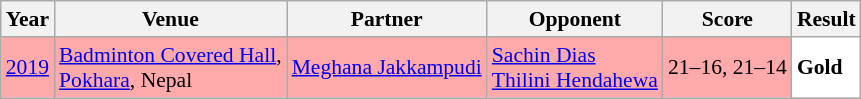<table class="sortable wikitable" style="font-size: 90%;">
<tr>
<th>Year</th>
<th>Venue</th>
<th>Partner</th>
<th>Opponent</th>
<th>Score</th>
<th>Result</th>
</tr>
<tr style="background:#FFAAAA">
<td align="center"><a href='#'>2019</a></td>
<td align="left"><a href='#'>Badminton Covered Hall</a>,<br><a href='#'>Pokhara</a>, Nepal</td>
<td align="left"> <a href='#'>Meghana Jakkampudi</a></td>
<td align="left"> <a href='#'>Sachin Dias</a><br> <a href='#'>Thilini Hendahewa</a></td>
<td align="left">21–16, 21–14</td>
<td style="text-align:left; background:white"> <strong>Gold</strong></td>
</tr>
</table>
